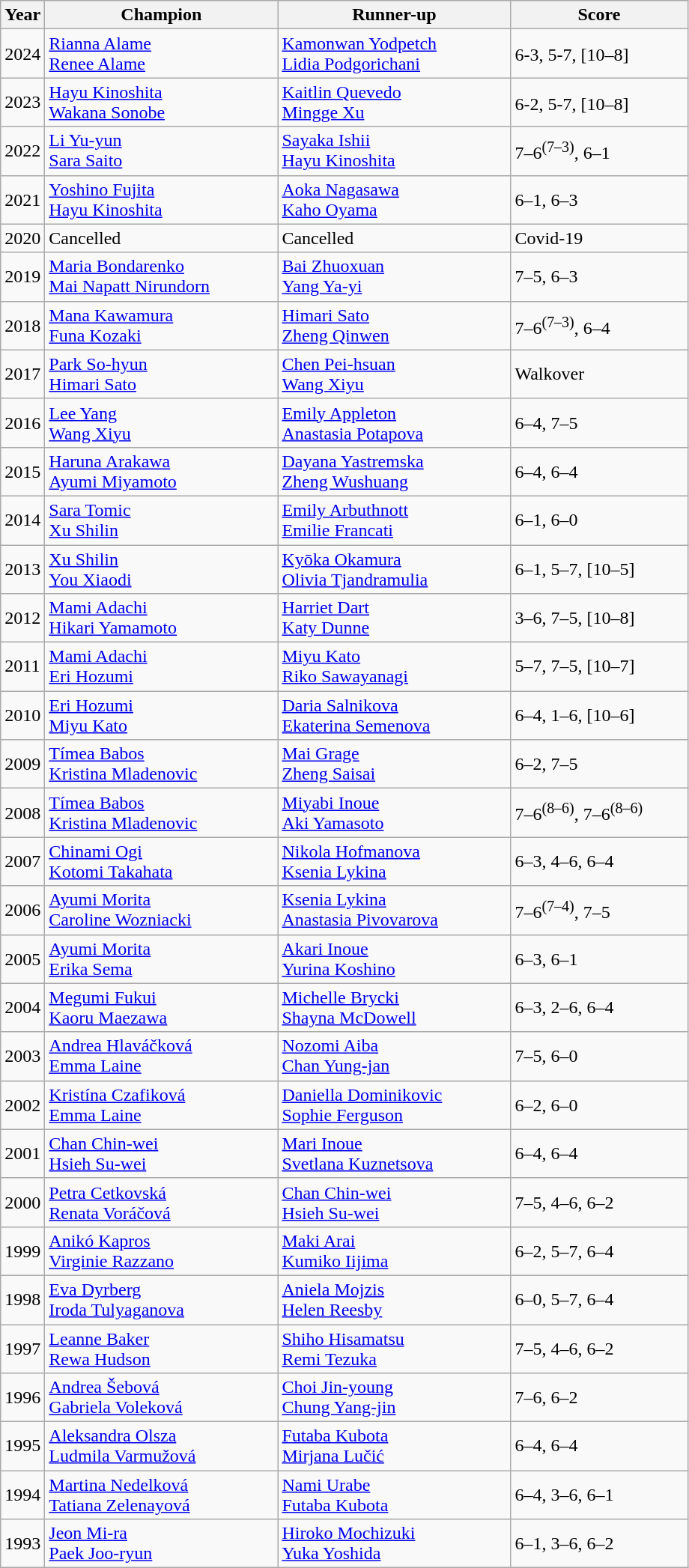<table class="wikitable">
<tr>
<th>Year</th>
<th width="200">Champion</th>
<th width="200">Runner-up</th>
<th width="150">Score</th>
</tr>
<tr>
<td>2024</td>
<td> <a href='#'>Rianna Alame</a><br>  <a href='#'>Renee Alame</a></td>
<td> <a href='#'>Kamonwan Yodpetch</a><br>  <a href='#'>Lidia Podgorichani</a></td>
<td>6-3<sup></sup>, 5-7, [10–8]</td>
</tr>
<tr>
<td>2023</td>
<td> <a href='#'>Hayu Kinoshita</a><br>  <a href='#'>Wakana Sonobe</a></td>
<td> <a href='#'>Kaitlin Quevedo</a><br>  <a href='#'>Mingge Xu</a></td>
<td>6-2<sup></sup>, 5-7, [10–8]</td>
</tr>
<tr>
<td>2022</td>
<td> <a href='#'>Li Yu-yun</a><br>  <a href='#'>Sara Saito</a></td>
<td> <a href='#'>Sayaka Ishii</a><br>  <a href='#'>Hayu Kinoshita</a></td>
<td>7–6<sup>(7–3)</sup>, 6–1</td>
</tr>
<tr>
<td>2021</td>
<td> <a href='#'>Yoshino Fujita</a><br>  <a href='#'>Hayu Kinoshita</a></td>
<td> <a href='#'>Aoka Nagasawa</a><br>  <a href='#'>Kaho Oyama</a></td>
<td>6–1, 6–3</td>
</tr>
<tr>
<td>2020</td>
<td>Cancelled</td>
<td>Cancelled</td>
<td>Covid-19</td>
</tr>
<tr>
<td>2019</td>
<td> <a href='#'>Maria Bondarenko</a> <br>  <a href='#'>Mai Napatt Nirundorn</a></td>
<td> <a href='#'>Bai Zhuoxuan</a> <br>  <a href='#'>Yang Ya-yi</a></td>
<td>7–5, 6–3</td>
</tr>
<tr>
<td>2018</td>
<td> <a href='#'>Mana Kawamura</a> <br>  <a href='#'>Funa Kozaki</a></td>
<td> <a href='#'>Himari Sato</a> <br>  <a href='#'>Zheng Qinwen</a></td>
<td>7–6<sup>(7–3)</sup>, 6–4</td>
</tr>
<tr>
<td>2017</td>
<td> <a href='#'>Park So-hyun</a> <br>  <a href='#'>Himari Sato</a></td>
<td> <a href='#'>Chen Pei-hsuan</a> <br>  <a href='#'>Wang Xiyu</a></td>
<td>Walkover</td>
</tr>
<tr>
<td>2016</td>
<td> <a href='#'>Lee Yang</a> <br>  <a href='#'>Wang Xiyu</a></td>
<td> <a href='#'>Emily Appleton</a> <br>  <a href='#'>Anastasia Potapova</a></td>
<td>6–4, 7–5</td>
</tr>
<tr>
<td>2015</td>
<td> <a href='#'>Haruna Arakawa</a> <br>  <a href='#'>Ayumi Miyamoto</a></td>
<td> <a href='#'>Dayana Yastremska</a> <br>  <a href='#'>Zheng Wushuang</a></td>
<td>6–4, 6–4</td>
</tr>
<tr>
<td>2014</td>
<td> <a href='#'>Sara Tomic</a> <br>  <a href='#'>Xu Shilin</a></td>
<td> <a href='#'>Emily Arbuthnott</a> <br>  <a href='#'>Emilie Francati</a></td>
<td>6–1, 6–0</td>
</tr>
<tr>
<td>2013</td>
<td> <a href='#'>Xu Shilin</a> <br>  <a href='#'>You Xiaodi</a></td>
<td> <a href='#'>Kyōka Okamura</a> <br>  <a href='#'>Olivia Tjandramulia</a></td>
<td>6–1, 5–7, [10–5]</td>
</tr>
<tr>
<td>2012</td>
<td> <a href='#'>Mami Adachi</a> <br>  <a href='#'>Hikari Yamamoto</a></td>
<td> <a href='#'>Harriet Dart</a> <br>  <a href='#'>Katy Dunne</a></td>
<td>3–6, 7–5, [10–8]</td>
</tr>
<tr>
<td>2011</td>
<td> <a href='#'>Mami Adachi</a> <br>  <a href='#'>Eri Hozumi</a></td>
<td> <a href='#'>Miyu Kato</a> <br>  <a href='#'>Riko Sawayanagi</a></td>
<td>5–7, 7–5, [10–7]</td>
</tr>
<tr>
<td>2010</td>
<td> <a href='#'>Eri Hozumi</a> <br>  <a href='#'>Miyu Kato</a></td>
<td> <a href='#'>Daria Salnikova</a> <br>  <a href='#'>Ekaterina Semenova</a></td>
<td>6–4, 1–6, [10–6]</td>
</tr>
<tr>
<td>2009</td>
<td> <a href='#'>Tímea Babos</a> <br>  <a href='#'>Kristina Mladenovic</a></td>
<td> <a href='#'>Mai Grage</a> <br>  <a href='#'>Zheng Saisai</a></td>
<td>6–2, 7–5</td>
</tr>
<tr>
<td>2008</td>
<td> <a href='#'>Tímea Babos</a> <br>  <a href='#'>Kristina Mladenovic</a></td>
<td> <a href='#'>Miyabi Inoue</a> <br>  <a href='#'>Aki Yamasoto</a></td>
<td>7–6<sup>(8–6)</sup>, 7–6<sup>(8–6)</sup></td>
</tr>
<tr>
<td>2007</td>
<td> <a href='#'>Chinami Ogi</a> <br>  <a href='#'>Kotomi Takahata</a></td>
<td> <a href='#'>Nikola Hofmanova</a> <br>  <a href='#'>Ksenia Lykina</a></td>
<td>6–3, 4–6, 6–4</td>
</tr>
<tr>
<td>2006</td>
<td> <a href='#'>Ayumi Morita</a> <br>  <a href='#'>Caroline Wozniacki</a></td>
<td> <a href='#'>Ksenia Lykina</a> <br>  <a href='#'>Anastasia Pivovarova</a></td>
<td>7–6<sup>(7–4)</sup>, 7–5</td>
</tr>
<tr>
<td>2005</td>
<td> <a href='#'>Ayumi Morita</a> <br>  <a href='#'>Erika Sema</a></td>
<td> <a href='#'>Akari Inoue</a> <br>  <a href='#'>Yurina Koshino</a></td>
<td>6–3, 6–1</td>
</tr>
<tr>
<td>2004</td>
<td> <a href='#'>Megumi Fukui</a> <br>  <a href='#'>Kaoru Maezawa</a></td>
<td> <a href='#'>Michelle Brycki</a> <br>  <a href='#'>Shayna McDowell</a></td>
<td>6–3, 2–6, 6–4</td>
</tr>
<tr>
<td>2003</td>
<td> <a href='#'>Andrea Hlaváčková</a> <br>  <a href='#'>Emma Laine</a></td>
<td> <a href='#'>Nozomi Aiba</a> <br>  <a href='#'>Chan Yung-jan</a></td>
<td>7–5, 6–0</td>
</tr>
<tr>
<td>2002</td>
<td> <a href='#'>Kristína Czafiková</a> <br>  <a href='#'>Emma Laine</a></td>
<td> <a href='#'>Daniella Dominikovic</a> <br>  <a href='#'>Sophie Ferguson</a></td>
<td>6–2, 6–0</td>
</tr>
<tr>
<td>2001</td>
<td> <a href='#'>Chan Chin-wei</a> <br>  <a href='#'>Hsieh Su-wei</a></td>
<td> <a href='#'>Mari Inoue</a> <br>  <a href='#'>Svetlana Kuznetsova</a></td>
<td>6–4, 6–4</td>
</tr>
<tr>
<td>2000</td>
<td> <a href='#'>Petra Cetkovská</a> <br>  <a href='#'>Renata Voráčová</a></td>
<td> <a href='#'>Chan Chin-wei</a> <br>  <a href='#'>Hsieh Su-wei</a></td>
<td>7–5, 4–6, 6–2</td>
</tr>
<tr>
<td>1999</td>
<td> <a href='#'>Anikó Kapros</a> <br>  <a href='#'>Virginie Razzano</a></td>
<td> <a href='#'>Maki Arai</a> <br>  <a href='#'>Kumiko Iijima</a></td>
<td>6–2, 5–7, 6–4</td>
</tr>
<tr>
<td>1998</td>
<td> <a href='#'>Eva Dyrberg</a> <br>  <a href='#'>Iroda Tulyaganova</a></td>
<td> <a href='#'>Aniela Mojzis</a> <br>  <a href='#'>Helen Reesby</a></td>
<td>6–0, 5–7, 6–4</td>
</tr>
<tr>
<td>1997</td>
<td> <a href='#'>Leanne Baker</a> <br>  <a href='#'>Rewa Hudson</a></td>
<td> <a href='#'>Shiho Hisamatsu</a> <br>  <a href='#'>Remi Tezuka</a></td>
<td>7–5, 4–6, 6–2</td>
</tr>
<tr>
<td>1996</td>
<td> <a href='#'>Andrea Šebová</a> <br>  <a href='#'>Gabriela Voleková</a></td>
<td> <a href='#'>Choi Jin-young</a> <br>  <a href='#'>Chung Yang-jin</a></td>
<td>7–6, 6–2</td>
</tr>
<tr>
<td>1995</td>
<td> <a href='#'>Aleksandra Olsza</a> <br>  <a href='#'>Ludmila Varmužová</a></td>
<td> <a href='#'>Futaba Kubota</a> <br>  <a href='#'>Mirjana Lučić</a></td>
<td>6–4, 6–4</td>
</tr>
<tr>
<td>1994</td>
<td> <a href='#'>Martina Nedelková</a> <br>  <a href='#'>Tatiana Zelenayová</a></td>
<td> <a href='#'>Nami Urabe</a> <br>  <a href='#'>Futaba Kubota</a></td>
<td>6–4, 3–6, 6–1</td>
</tr>
<tr>
<td>1993</td>
<td> <a href='#'>Jeon Mi-ra</a> <br>  <a href='#'>Paek Joo-ryun</a></td>
<td> <a href='#'>Hiroko Mochizuki</a> <br>  <a href='#'>Yuka Yoshida</a></td>
<td>6–1, 3–6, 6–2</td>
</tr>
</table>
